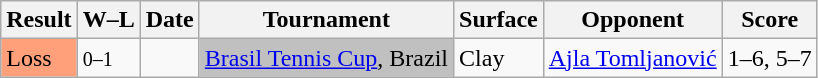<table class="sortable wikitable">
<tr>
<th>Result</th>
<th class="unsortable">W–L</th>
<th>Date</th>
<th>Tournament</th>
<th>Surface</th>
<th>Opponent</th>
<th class="unsortable">Score</th>
</tr>
<tr>
<td style="background:#ffa07a;">Loss</td>
<td><small>0–1</small></td>
<td><a href='#'></a></td>
<td bgcolor=silver><a href='#'>Brasil Tennis Cup</a>, Brazil</td>
<td>Clay</td>
<td> <a href='#'>Ajla Tomljanović</a></td>
<td>1–6, 5–7</td>
</tr>
</table>
